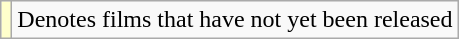<table class="wikitable sortable">
<tr>
<td style="background:#FFFFCC;"></td>
<td>Denotes films that have not yet been released</td>
</tr>
</table>
